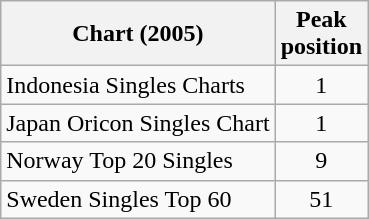<table class="wikitable sortable">
<tr>
<th>Chart (2005)</th>
<th>Peak<br>position</th>
</tr>
<tr>
<td>Indonesia Singles Charts</td>
<td align="center">1</td>
</tr>
<tr>
<td>Japan Oricon Singles Chart</td>
<td align="center">1</td>
</tr>
<tr>
<td>Norway Top 20 Singles</td>
<td align="center">9</td>
</tr>
<tr>
<td>Sweden Singles Top 60</td>
<td align="center">51</td>
</tr>
</table>
